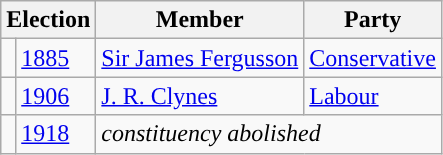<table class="wikitable">
<tr>
<th colspan="2">Election</th>
<th>Member </th>
<th>Party</th>
</tr>
<tr>
<td style="color:inherit;background: "></td>
<td><a href='#'>1885</a></td>
<td><a href='#'>Sir James Fergusson</a></td>
<td><a href='#'>Conservative</a></td>
</tr>
<tr>
<td style="color:inherit;background: "></td>
<td><a href='#'>1906</a></td>
<td><a href='#'>J. R. Clynes</a></td>
<td><a href='#'>Labour</a></td>
</tr>
<tr>
<td></td>
<td><a href='#'>1918</a></td>
<td colspan="2"><em>constituency abolished </em></td>
</tr>
</table>
